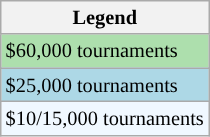<table class="wikitable" style="font-size:85%;">
<tr>
<th>Legend</th>
</tr>
<tr style="background:#addfad;">
<td>$60,000 tournaments</td>
</tr>
<tr style="background:lightblue;">
<td>$25,000 tournaments</td>
</tr>
<tr style="background:#f0f8ff;">
<td>$10/15,000 tournaments</td>
</tr>
</table>
